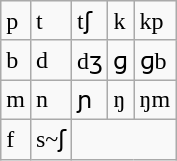<table class="wikitable">
<tr>
<td>p</td>
<td>t</td>
<td>tʃ</td>
<td>k</td>
<td>kp</td>
</tr>
<tr>
<td>b</td>
<td>d</td>
<td>dʒ</td>
<td>ɡ</td>
<td>ɡb</td>
</tr>
<tr>
<td>m</td>
<td>n</td>
<td>ɲ</td>
<td>ŋ</td>
<td>ŋm</td>
</tr>
<tr>
<td>f</td>
<td>s~ʃ</td>
</tr>
</table>
